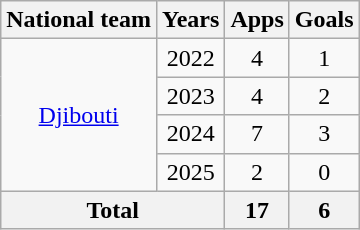<table class="wikitable" style="text-align:center;">
<tr>
<th>National team</th>
<th>Years</th>
<th>Apps</th>
<th>Goals</th>
</tr>
<tr>
<td rowspan=4><a href='#'>Djibouti</a></td>
<td>2022</td>
<td>4</td>
<td>1</td>
</tr>
<tr>
<td>2023</td>
<td>4</td>
<td>2</td>
</tr>
<tr>
<td>2024</td>
<td>7</td>
<td>3</td>
</tr>
<tr>
<td>2025</td>
<td>2</td>
<td>0</td>
</tr>
<tr>
<th colspan=2>Total</th>
<th>17</th>
<th>6</th>
</tr>
</table>
